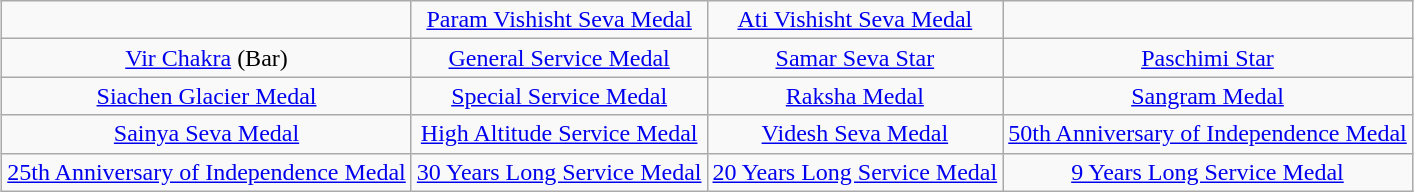<table class="wikitable" style="margin:1em auto; text-align:center;">
<tr>
<td></td>
<td><a href='#'>Param Vishisht Seva Medal</a></td>
<td><a href='#'>Ati Vishisht Seva Medal</a></td>
<td></td>
</tr>
<tr>
<td><a href='#'>Vir Chakra</a> (Bar)</td>
<td><a href='#'>General Service Medal</a></td>
<td><a href='#'>Samar Seva Star</a></td>
<td><a href='#'>Paschimi Star</a></td>
</tr>
<tr>
<td><a href='#'>Siachen Glacier Medal</a></td>
<td><a href='#'>Special Service Medal</a></td>
<td><a href='#'>Raksha Medal</a></td>
<td><a href='#'>Sangram Medal</a></td>
</tr>
<tr>
<td><a href='#'>Sainya Seva Medal</a></td>
<td><a href='#'>High Altitude Service Medal</a></td>
<td><a href='#'>Videsh Seva Medal</a></td>
<td><a href='#'>50th Anniversary of Independence Medal</a></td>
</tr>
<tr>
<td><a href='#'>25th Anniversary of Independence Medal</a></td>
<td><a href='#'>30 Years Long Service Medal</a></td>
<td><a href='#'>20 Years Long Service Medal</a></td>
<td><a href='#'>9 Years Long Service Medal</a></td>
</tr>
</table>
